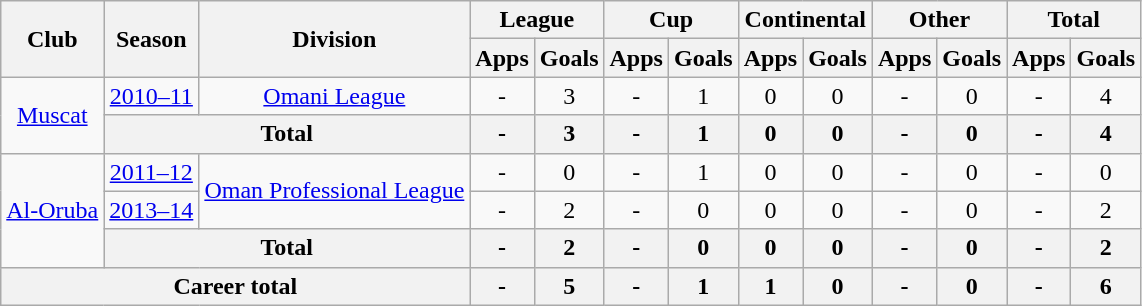<table class="wikitable" style="text-align: center;">
<tr>
<th rowspan="2">Club</th>
<th rowspan="2">Season</th>
<th rowspan="2">Division</th>
<th colspan="2">League</th>
<th colspan="2">Cup</th>
<th colspan="2">Continental</th>
<th colspan="2">Other</th>
<th colspan="2">Total</th>
</tr>
<tr>
<th>Apps</th>
<th>Goals</th>
<th>Apps</th>
<th>Goals</th>
<th>Apps</th>
<th>Goals</th>
<th>Apps</th>
<th>Goals</th>
<th>Apps</th>
<th>Goals</th>
</tr>
<tr>
<td rowspan="2"><a href='#'>Muscat</a></td>
<td><a href='#'>2010–11</a></td>
<td rowspan="1"><a href='#'>Omani League</a></td>
<td>-</td>
<td>3</td>
<td>-</td>
<td>1</td>
<td>0</td>
<td>0</td>
<td>-</td>
<td>0</td>
<td>-</td>
<td>4</td>
</tr>
<tr>
<th colspan="2">Total</th>
<th>-</th>
<th>3</th>
<th>-</th>
<th>1</th>
<th>0</th>
<th>0</th>
<th>-</th>
<th>0</th>
<th>-</th>
<th>4</th>
</tr>
<tr>
<td rowspan="3"><a href='#'>Al-Oruba</a></td>
<td><a href='#'>2011–12</a></td>
<td rowspan="2"><a href='#'>Oman Professional League</a></td>
<td>-</td>
<td>0</td>
<td>-</td>
<td>1</td>
<td>0</td>
<td>0</td>
<td>-</td>
<td>0</td>
<td>-</td>
<td>0</td>
</tr>
<tr>
<td><a href='#'>2013–14</a></td>
<td>-</td>
<td>2</td>
<td>-</td>
<td>0</td>
<td>0</td>
<td>0</td>
<td>-</td>
<td>0</td>
<td>-</td>
<td>2</td>
</tr>
<tr>
<th colspan="2">Total</th>
<th>-</th>
<th>2</th>
<th>-</th>
<th>0</th>
<th>0</th>
<th>0</th>
<th>-</th>
<th>0</th>
<th>-</th>
<th>2</th>
</tr>
<tr>
<th colspan="3">Career total</th>
<th>-</th>
<th>5</th>
<th>-</th>
<th>1</th>
<th>1</th>
<th>0</th>
<th>-</th>
<th>0</th>
<th>-</th>
<th>6</th>
</tr>
</table>
